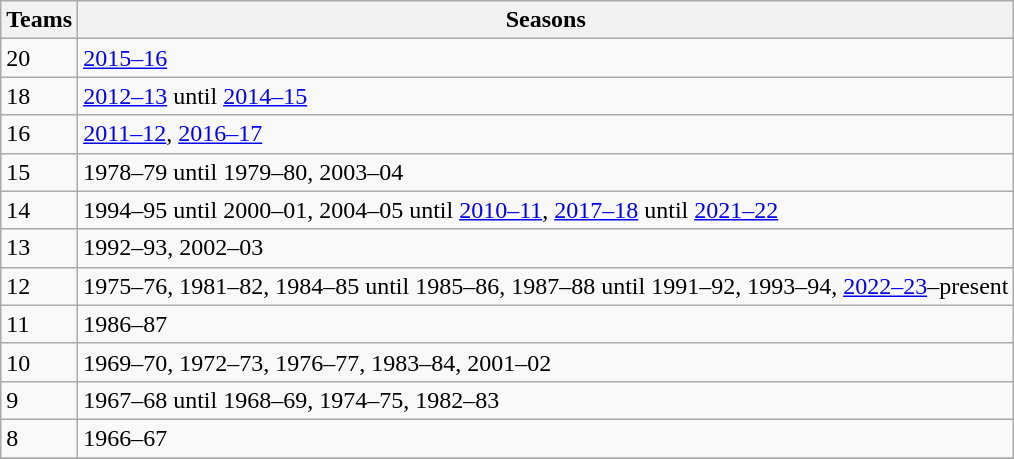<table class="wikitable sortable collapsible collapsed">
<tr>
<th>Teams</th>
<th>Seasons</th>
</tr>
<tr>
<td>20</td>
<td><a href='#'>2015–16</a></td>
</tr>
<tr>
<td>18</td>
<td><a href='#'>2012–13</a> until <a href='#'>2014–15</a></td>
</tr>
<tr>
<td>16</td>
<td><a href='#'>2011–12</a>, <a href='#'>2016–17</a></td>
</tr>
<tr>
<td>15</td>
<td>1978–79 until 1979–80, 2003–04</td>
</tr>
<tr>
<td>14</td>
<td>1994–95 until 2000–01, 2004–05 until <a href='#'>2010–11</a>, <a href='#'>2017–18</a> until <a href='#'>2021–22</a></td>
</tr>
<tr>
<td>13</td>
<td>1992–93, 2002–03</td>
</tr>
<tr>
<td>12</td>
<td>1975–76, 1981–82, 1984–85 until 1985–86, 1987–88 until 1991–92, 1993–94, <a href='#'>2022–23</a>–present</td>
</tr>
<tr>
<td>11</td>
<td>1986–87</td>
</tr>
<tr>
<td>10</td>
<td>1969–70, 1972–73, 1976–77, 1983–84, 2001–02</td>
</tr>
<tr>
<td>9</td>
<td>1967–68 until 1968–69, 1974–75, 1982–83</td>
</tr>
<tr>
<td>8</td>
<td>1966–67</td>
</tr>
<tr>
</tr>
</table>
